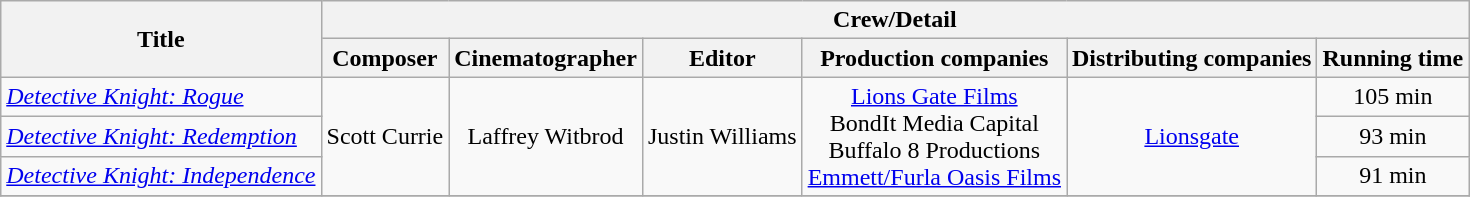<table class="wikitable plainrowheaders" style="text-align:center">
<tr>
<th rowspan="2">Title</th>
<th colspan="7">Crew/Detail</th>
</tr>
<tr>
<th>Composer</th>
<th>Cinematographer</th>
<th>Editor</th>
<th>Production companies</th>
<th>Distributing companies</th>
<th>Running time</th>
</tr>
<tr>
<td style="text-align:left"><em><a href='#'>Detective Knight: Rogue</a></em></td>
<td rowspan="3">Scott Currie</td>
<td rowspan="3">Laffrey Witbrod</td>
<td rowspan="3">Justin Williams</td>
<td rowspan="3"><a href='#'>Lions Gate Films</a><br>BondIt Media Capital<br>Buffalo 8 Productions<br><a href='#'>Emmett/Furla Oasis Films</a></td>
<td rowspan="3"><a href='#'>Lionsgate</a></td>
<td>105 min</td>
</tr>
<tr>
<td style="text-align:left"><em><a href='#'>Detective Knight: Redemption</a></em></td>
<td>93 min</td>
</tr>
<tr>
<td style="text-align:left"><em><a href='#'>Detective Knight: Independence</a></em></td>
<td>91 min</td>
</tr>
<tr>
</tr>
</table>
